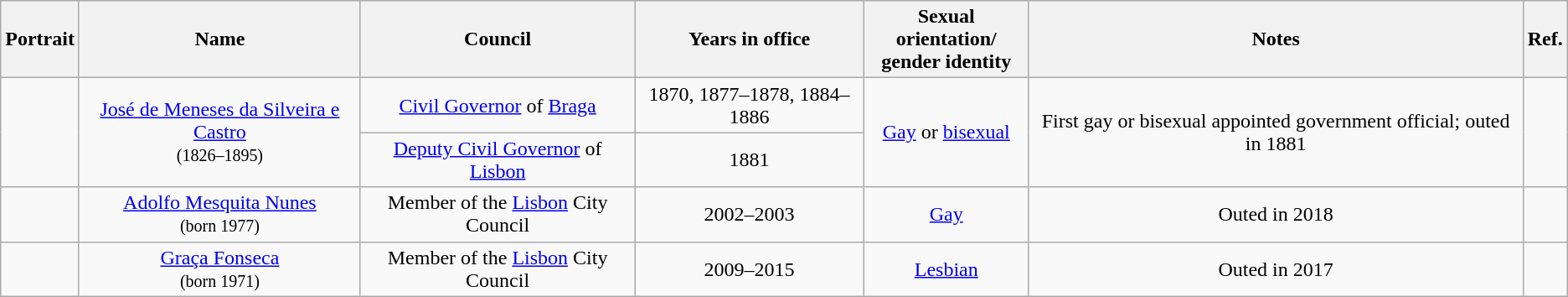<table class="wikitable sortable" style="text-align:center">
<tr>
<th class=unsortable>Portrait</th>
<th>Name</th>
<th>Council</th>
<th>Years in office</th>
<th>Sexual orientation/<br>gender identity</th>
<th>Notes</th>
<th>Ref.</th>
</tr>
<tr>
<td rowspan=2></td>
<td rowspan=2><a href='#'>José de Meneses da Silveira e Castro</a><br><small>(1826–1895)</small></td>
<td><a href='#'>Civil Governor</a> of <a href='#'>Braga</a></td>
<td>1870, 1877–1878, 1884–1886</td>
<td rowspan=2><a href='#'>Gay</a> or <a href='#'>bisexual</a></td>
<td rowspan=2>First gay or bisexual appointed government official; outed in 1881</td>
<td rowspan=2></td>
</tr>
<tr>
<td><a href='#'>Deputy Civil Governor</a> of <a href='#'>Lisbon</a></td>
<td>1881</td>
</tr>
<tr>
<td></td>
<td><a href='#'>Adolfo Mesquita Nunes</a><br><small>(born 1977)</small></td>
<td>Member of the <a href='#'>Lisbon</a> City Council</td>
<td>2002–2003</td>
<td><a href='#'>Gay</a></td>
<td>Outed in 2018</td>
<td></td>
</tr>
<tr>
<td></td>
<td><a href='#'>Graça Fonseca</a><br><small>(born 1971)</small></td>
<td>Member of the <a href='#'>Lisbon</a> City Council</td>
<td>2009–2015</td>
<td><a href='#'>Lesbian</a></td>
<td>Outed in 2017</td>
<td></td>
</tr>
</table>
